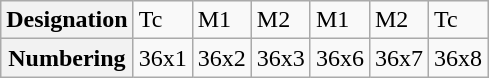<table class="wikitable">
<tr>
<th>Designation</th>
<td>Tc</td>
<td>M1</td>
<td>M2</td>
<td>M1</td>
<td>M2</td>
<td>Tc</td>
</tr>
<tr>
<th>Numbering</th>
<td>36x1</td>
<td>36x2</td>
<td>36x3</td>
<td>36x6</td>
<td>36x7</td>
<td>36x8</td>
</tr>
</table>
